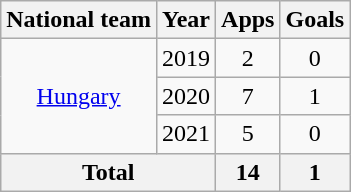<table class="wikitable" style="text-align:center">
<tr>
<th>National team</th>
<th>Year</th>
<th>Apps</th>
<th>Goals</th>
</tr>
<tr>
<td rowspan="3"><a href='#'>Hungary</a></td>
<td>2019</td>
<td>2</td>
<td>0</td>
</tr>
<tr>
<td>2020</td>
<td>7</td>
<td>1</td>
</tr>
<tr>
<td>2021</td>
<td>5</td>
<td>0</td>
</tr>
<tr>
<th colspan="2">Total</th>
<th>14</th>
<th>1</th>
</tr>
</table>
